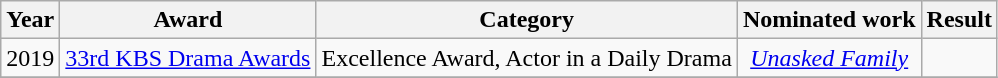<table class="wikitable sortable plainrowheaders" style="text-align:center;">
<tr>
<th>Year</th>
<th>Award</th>
<th>Category</th>
<th>Nominated work</th>
<th>Result</th>
</tr>
<tr>
<td>2019</td>
<td><a href='#'>33rd KBS Drama Awards</a></td>
<td>Excellence Award, Actor in a Daily Drama</td>
<td><em><a href='#'>Unasked Family</a></em></td>
<td></td>
</tr>
<tr>
</tr>
</table>
